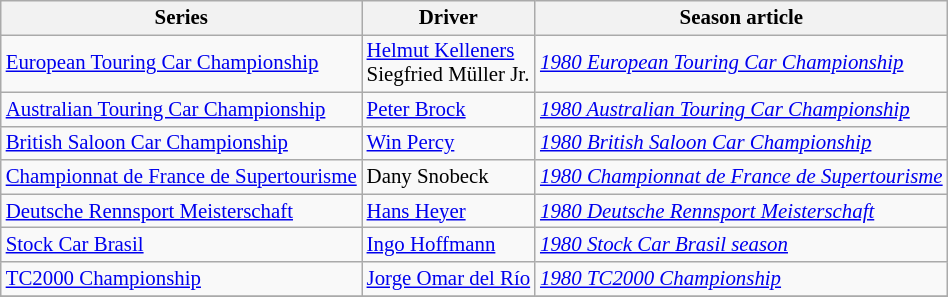<table class="wikitable" style="font-size: 87%;">
<tr>
<th>Series</th>
<th>Driver</th>
<th>Season article</th>
</tr>
<tr>
<td><a href='#'>European Touring Car Championship</a></td>
<td> <a href='#'>Helmut Kelleners</a><br> Siegfried Müller Jr.</td>
<td><em><a href='#'>1980 European Touring Car Championship</a></em></td>
</tr>
<tr>
<td><a href='#'>Australian Touring Car Championship</a></td>
<td> <a href='#'>Peter Brock</a></td>
<td><em><a href='#'>1980 Australian Touring Car Championship</a></em></td>
</tr>
<tr>
<td><a href='#'>British Saloon Car Championship</a></td>
<td> <a href='#'>Win Percy</a></td>
<td><em><a href='#'>1980 British Saloon Car Championship</a></em></td>
</tr>
<tr>
<td><a href='#'>Championnat de France de Supertourisme</a></td>
<td> Dany Snobeck</td>
<td><em><a href='#'>1980 Championnat de France de Supertourisme</a></em></td>
</tr>
<tr>
<td><a href='#'>Deutsche Rennsport Meisterschaft</a></td>
<td> <a href='#'>Hans Heyer</a></td>
<td><em><a href='#'>1980 Deutsche Rennsport Meisterschaft</a></em></td>
</tr>
<tr>
<td><a href='#'>Stock Car Brasil</a></td>
<td> <a href='#'>Ingo Hoffmann</a></td>
<td><em><a href='#'>1980 Stock Car Brasil season</a></em></td>
</tr>
<tr>
<td><a href='#'>TC2000 Championship</a></td>
<td> <a href='#'>Jorge Omar del Río</a></td>
<td><em><a href='#'>1980 TC2000 Championship</a></em></td>
</tr>
<tr>
</tr>
</table>
